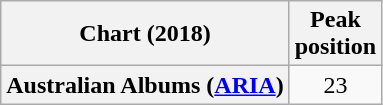<table class="wikitable plainrowheaders" style="text-align:center">
<tr>
<th scope="col">Chart (2018)</th>
<th scope="col">Peak<br> position</th>
</tr>
<tr>
<th scope="row">Australian Albums (<a href='#'>ARIA</a>)</th>
<td>23</td>
</tr>
</table>
